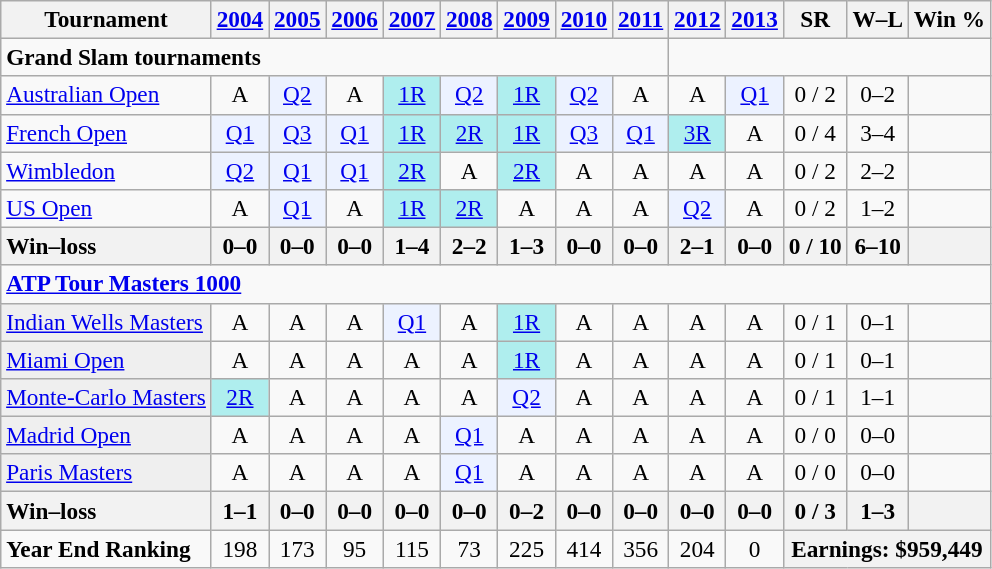<table class=wikitable style=text-align:center;font-size:97%>
<tr>
<th>Tournament</th>
<th><a href='#'>2004</a></th>
<th><a href='#'>2005</a></th>
<th><a href='#'>2006</a></th>
<th><a href='#'>2007</a></th>
<th><a href='#'>2008</a></th>
<th><a href='#'>2009</a></th>
<th><a href='#'>2010</a></th>
<th><a href='#'>2011</a></th>
<th><a href='#'>2012</a></th>
<th><a href='#'>2013</a></th>
<th>SR</th>
<th>W–L</th>
<th>Win %</th>
</tr>
<tr>
<td colspan=9 align=left><strong>Grand Slam tournaments</strong></td>
</tr>
<tr>
<td align=left><a href='#'>Australian Open</a></td>
<td>A</td>
<td bgcolor=ecf2ff><a href='#'>Q2</a></td>
<td>A</td>
<td bgcolor=afeeee><a href='#'>1R</a></td>
<td bgcolor=ecf2ff><a href='#'>Q2</a></td>
<td bgcolor=afeeee><a href='#'>1R</a></td>
<td bgcolor=ecf2ff><a href='#'>Q2</a></td>
<td>A</td>
<td>A</td>
<td bgcolor=ecf2ff><a href='#'>Q1</a></td>
<td>0 / 2</td>
<td>0–2</td>
<td></td>
</tr>
<tr>
<td align=left><a href='#'>French Open</a></td>
<td bgcolor=ecf2ff><a href='#'>Q1</a></td>
<td bgcolor=ecf2ff><a href='#'>Q3</a></td>
<td bgcolor=ecf2ff><a href='#'>Q1</a></td>
<td bgcolor=afeeee><a href='#'>1R</a></td>
<td bgcolor=afeeee><a href='#'>2R</a></td>
<td bgcolor=afeeee><a href='#'>1R</a></td>
<td bgcolor=ecf2ff><a href='#'>Q3</a></td>
<td bgcolor=ecf2ff><a href='#'>Q1</a></td>
<td bgcolor=afeeee><a href='#'>3R</a></td>
<td>A</td>
<td>0 / 4</td>
<td>3–4</td>
<td></td>
</tr>
<tr>
<td align=left><a href='#'>Wimbledon</a></td>
<td bgcolor=ecf2ff><a href='#'>Q2</a></td>
<td bgcolor=ecf2ff><a href='#'>Q1</a></td>
<td bgcolor=ecf2ff><a href='#'>Q1</a></td>
<td bgcolor=afeeee><a href='#'>2R</a></td>
<td>A</td>
<td bgcolor=afeeee><a href='#'>2R</a></td>
<td>A</td>
<td>A</td>
<td>A</td>
<td>A</td>
<td>0 / 2</td>
<td>2–2</td>
<td></td>
</tr>
<tr>
<td align=left><a href='#'>US Open</a></td>
<td>A</td>
<td bgcolor=ecf2ff><a href='#'>Q1</a></td>
<td>A</td>
<td bgcolor=afeeee><a href='#'>1R</a></td>
<td bgcolor=afeeee><a href='#'>2R</a></td>
<td>A</td>
<td>A</td>
<td>A</td>
<td bgcolor=ecf2ff><a href='#'>Q2</a></td>
<td>A</td>
<td>0 / 2</td>
<td>1–2</td>
<td></td>
</tr>
<tr>
<th style=text-align:left>Win–loss</th>
<th>0–0</th>
<th>0–0</th>
<th>0–0</th>
<th>1–4</th>
<th>2–2</th>
<th>1–3</th>
<th>0–0</th>
<th>0–0</th>
<th>2–1</th>
<th>0–0</th>
<th>0 / 10</th>
<th>6–10</th>
<th></th>
</tr>
<tr>
<td colspan=25 style=text-align:left><strong><a href='#'>ATP Tour Masters 1000</a></strong></td>
</tr>
<tr>
<td bgcolor=efefef align=left><a href='#'>Indian Wells Masters</a></td>
<td>A</td>
<td>A</td>
<td>A</td>
<td bgcolor=ecf2ff><a href='#'>Q1</a></td>
<td>A</td>
<td bgcolor=afeeee><a href='#'>1R</a></td>
<td>A</td>
<td>A</td>
<td>A</td>
<td>A</td>
<td>0 / 1</td>
<td>0–1</td>
<td></td>
</tr>
<tr>
<td bgcolor=efefef align=left><a href='#'>Miami Open</a></td>
<td>A</td>
<td>A</td>
<td>A</td>
<td>A</td>
<td>A</td>
<td bgcolor=afeeee><a href='#'>1R</a></td>
<td>A</td>
<td>A</td>
<td>A</td>
<td>A</td>
<td>0 / 1</td>
<td>0–1</td>
<td></td>
</tr>
<tr>
<td bgcolor=efefef align=left><a href='#'>Monte-Carlo Masters</a></td>
<td bgcolor=afeeee><a href='#'>2R</a></td>
<td>A</td>
<td>A</td>
<td>A</td>
<td>A</td>
<td bgcolor=ecf2ff><a href='#'>Q2</a></td>
<td>A</td>
<td>A</td>
<td>A</td>
<td>A</td>
<td>0 / 1</td>
<td>1–1</td>
<td></td>
</tr>
<tr>
<td bgcolor=efefef align=left><a href='#'>Madrid Open</a></td>
<td>A</td>
<td>A</td>
<td>A</td>
<td>A</td>
<td bgcolor=ecf2ff><a href='#'>Q1</a></td>
<td>A</td>
<td>A</td>
<td>A</td>
<td>A</td>
<td>A</td>
<td>0 / 0</td>
<td>0–0</td>
<td></td>
</tr>
<tr>
<td bgcolor=efefef align=left><a href='#'>Paris Masters</a></td>
<td>A</td>
<td>A</td>
<td>A</td>
<td>A</td>
<td bgcolor=ecf2ff><a href='#'>Q1</a></td>
<td>A</td>
<td>A</td>
<td>A</td>
<td>A</td>
<td>A</td>
<td>0 / 0</td>
<td>0–0</td>
<td></td>
</tr>
<tr>
<th style=text-align:left>Win–loss</th>
<th>1–1</th>
<th>0–0</th>
<th>0–0</th>
<th>0–0</th>
<th>0–0</th>
<th>0–2</th>
<th>0–0</th>
<th>0–0</th>
<th>0–0</th>
<th>0–0</th>
<th>0 / 3</th>
<th>1–3</th>
<th></th>
</tr>
<tr>
<td align=left><strong>Year End Ranking</strong></td>
<td>198</td>
<td>173</td>
<td>95</td>
<td>115</td>
<td>73</td>
<td>225</td>
<td>414</td>
<td>356</td>
<td>204</td>
<td>0</td>
<th colspan=3><strong>Earnings: $959,449</strong></th>
</tr>
</table>
